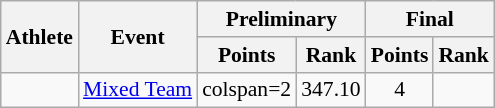<table class="wikitable" style="font-size:90%;">
<tr>
<th rowspan=2>Athlete</th>
<th rowspan=2>Event</th>
<th colspan=2>Preliminary</th>
<th colspan=2>Final</th>
</tr>
<tr>
<th>Points</th>
<th>Rank</th>
<th>Points</th>
<th>Rank</th>
</tr>
<tr align=center>
<td align=left><br></td>
<td align=left><a href='#'>Mixed Team</a></td>
<td>colspan=2 </td>
<td>347.10</td>
<td>4</td>
</tr>
</table>
